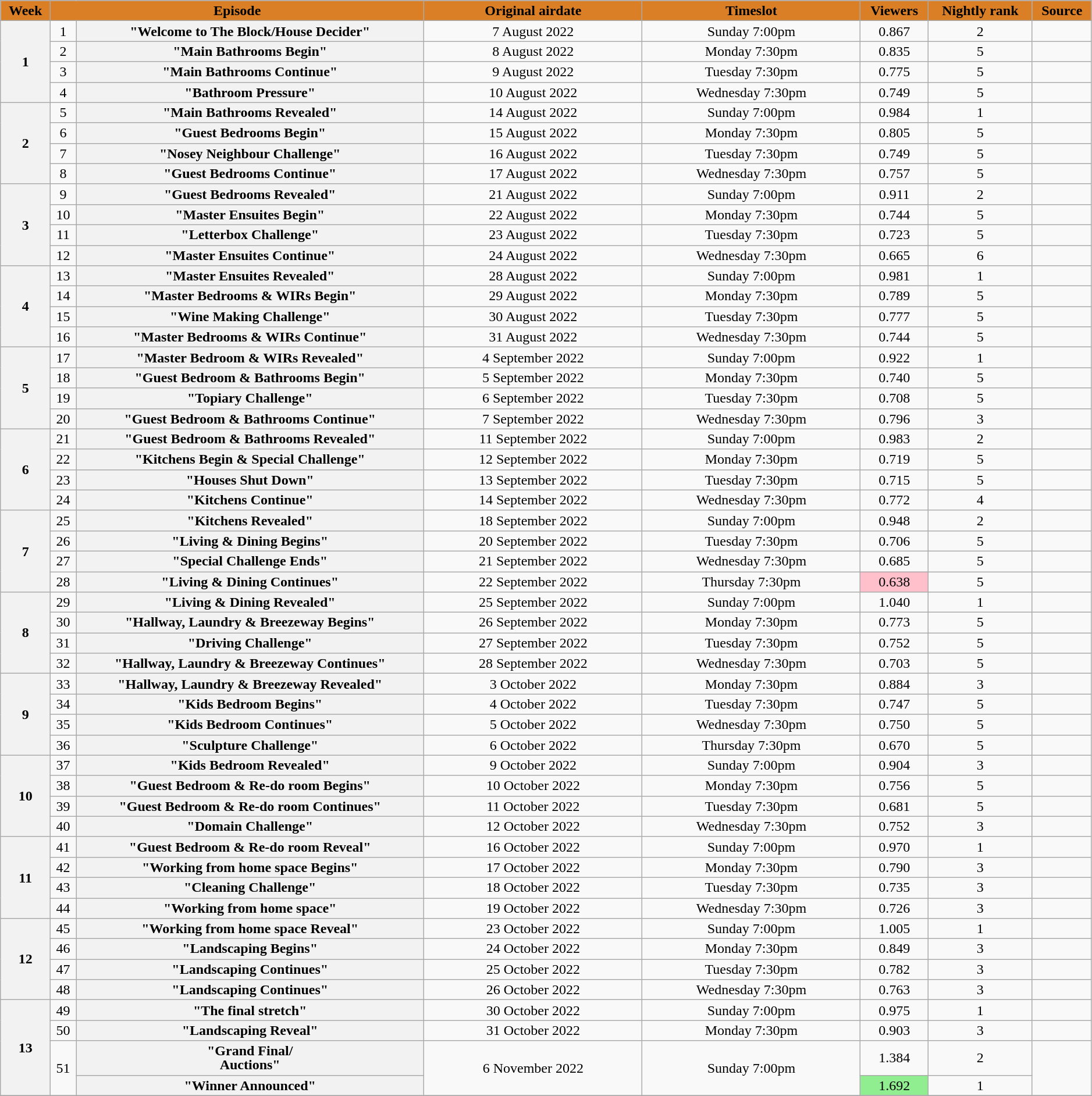<table class="wikitable plainrowheaders" style="text-align:center; line-height:16px; width:99%;">
<tr>
<th scope="col" style="background:#DA7F25; color:black;">Week</th>
<th scope="col" style="background:#DA7F25; color:black;" colspan="2">Episode</th>
<th scope="col" style="background:#DA7F25; color:black; width:20%;">Original airdate</th>
<th scope="col" style="background:#DA7F25; color:black; width:20%;">Timeslot</th>
<th scope="col" style="background:#DA7F25; color:black;">Viewers<br><small></small></th>
<th scope="col" style="background:#DA7F25; color:black;">Nightly rank</th>
<th scope="col" style="background:#DA7F25; color:black;">Source</th>
</tr>
<tr>
<th rowspan="4">1</th>
<td>1</td>
<th scope="row" style="text-align:center">"Welcome to The Block/House Decider"</th>
<td>7 August 2022</td>
<td>Sunday 7:00pm</td>
<td>0.867</td>
<td>2</td>
<td></td>
</tr>
<tr>
<td>2</td>
<th scope="row" style="text-align:center">"Main Bathrooms Begin"</th>
<td>8 August 2022</td>
<td>Monday 7:30pm</td>
<td>0.835</td>
<td>5</td>
<td></td>
</tr>
<tr>
<td>3</td>
<th scope="row" style="text-align:center">"Main Bathrooms Continue"</th>
<td>9 August 2022</td>
<td>Tuesday 7:30pm</td>
<td>0.775</td>
<td>5</td>
<td></td>
</tr>
<tr>
<td>4</td>
<th scope="row" style="text-align:center">"Bathroom Pressure"</th>
<td>10 August 2022</td>
<td>Wednesday 7:30pm</td>
<td>0.749</td>
<td>5</td>
<td></td>
</tr>
<tr>
<th rowspan="4">2</th>
<td>5</td>
<th scope="row" style="text-align:center">"Main Bathrooms Revealed"</th>
<td>14 August 2022</td>
<td>Sunday 7:00pm</td>
<td>0.984</td>
<td>1</td>
<td></td>
</tr>
<tr>
<td>6</td>
<th scope="row" style="text-align:center">"Guest Bedrooms Begin"</th>
<td>15 August 2022</td>
<td>Monday 7:30pm</td>
<td>0.805</td>
<td>5</td>
<td></td>
</tr>
<tr>
<td>7</td>
<th scope="row" style="text-align:center">"Nosey Neighbour Challenge"</th>
<td>16 August 2022</td>
<td>Tuesday 7:30pm</td>
<td>0.749</td>
<td>5</td>
<td></td>
</tr>
<tr>
<td>8</td>
<th scope="row" style="text-align:center">"Guest Bedrooms Continue"</th>
<td>17 August 2022</td>
<td>Wednesday 7:30pm</td>
<td>0.757</td>
<td>5</td>
<td></td>
</tr>
<tr>
<th rowspan="4">3</th>
<td>9</td>
<th scope="row" style="text-align:center">"Guest Bedrooms Revealed"</th>
<td>21 August 2022</td>
<td>Sunday 7:00pm</td>
<td>0.911</td>
<td>2</td>
<td></td>
</tr>
<tr>
<td>10</td>
<th scope="row" style="text-align:center">"Master Ensuites Begin"</th>
<td>22 August 2022</td>
<td>Monday 7:30pm</td>
<td>0.744</td>
<td>5</td>
<td></td>
</tr>
<tr>
<td>11</td>
<th scope="row" style="text-align:center">"Letterbox Challenge"</th>
<td>23 August 2022</td>
<td>Tuesday 7:30pm</td>
<td>0.723</td>
<td>5</td>
<td></td>
</tr>
<tr>
<td>12</td>
<th scope="row" style="text-align:center">"Master Ensuites Continue"</th>
<td>24 August 2022</td>
<td>Wednesday 7:30pm</td>
<td>0.665</td>
<td>6</td>
<td></td>
</tr>
<tr>
<th rowspan="4">4</th>
<td>13</td>
<th scope="row" style="text-align:center">"Master Ensuites Revealed"</th>
<td>28 August 2022</td>
<td>Sunday 7:00pm</td>
<td>0.981</td>
<td>1</td>
<td></td>
</tr>
<tr>
<td>14</td>
<th scope="row" style="text-align:center">"Master Bedrooms & WIRs Begin"</th>
<td>29 August 2022</td>
<td>Monday 7:30pm</td>
<td>0.789</td>
<td>5</td>
<td></td>
</tr>
<tr>
<td>15</td>
<th scope="row" style="text-align:center">"Wine Making Challenge"</th>
<td>30 August 2022</td>
<td>Tuesday 7:30pm</td>
<td>0.777</td>
<td>5</td>
<td></td>
</tr>
<tr>
<td>16</td>
<th scope="row" style="text-align:center">"Master Bedrooms & WIRs Continue"</th>
<td>31 August 2022</td>
<td>Wednesday 7:30pm</td>
<td>0.744</td>
<td>5</td>
<td></td>
</tr>
<tr>
<th rowspan="4">5</th>
<td>17</td>
<th scope="row" style="text-align:center">"Master Bedroom & WIRs Revealed"</th>
<td>4 September 2022</td>
<td>Sunday 7:00pm</td>
<td>0.922</td>
<td>1</td>
<td></td>
</tr>
<tr>
<td>18</td>
<th scope="row" style="text-align:center">"Guest Bedroom & Bathrooms Begin"</th>
<td>5 September 2022</td>
<td>Monday 7:30pm</td>
<td>0.740</td>
<td>5</td>
<td></td>
</tr>
<tr>
<td>19</td>
<th scope="row" style="text-align:center">"Topiary Challenge"</th>
<td>6 September 2022</td>
<td>Tuesday 7:30pm</td>
<td>0.708</td>
<td>5</td>
<td></td>
</tr>
<tr>
<td>20</td>
<th scope="row" style="text-align:center">"Guest Bedroom & Bathrooms Continue"</th>
<td>7 September 2022</td>
<td>Wednesday 7:30pm</td>
<td>0.796</td>
<td>3</td>
<td></td>
</tr>
<tr>
<th rowspan="4">6</th>
<td>21</td>
<th scope="row" style="text-align:center">"Guest Bedroom & Bathrooms Revealed"</th>
<td>11 September 2022</td>
<td>Sunday 7:00pm</td>
<td>0.983</td>
<td>2</td>
<td></td>
</tr>
<tr>
<td>22</td>
<th scope="row" style="text-align:center">"Kitchens Begin & Special Challenge"</th>
<td>12 September 2022</td>
<td>Monday 7:30pm</td>
<td>0.719</td>
<td>5</td>
<td></td>
</tr>
<tr>
<td>23</td>
<th scope="row" style="text-align:center">"Houses Shut Down"</th>
<td>13 September 2022</td>
<td>Tuesday 7:30pm</td>
<td>0.715</td>
<td>5</td>
<td></td>
</tr>
<tr>
<td>24</td>
<th scope="row" style="text-align:center">"Kitchens Continue"</th>
<td>14 September 2022</td>
<td>Wednesday 7:30pm</td>
<td>0.772</td>
<td>4</td>
<td></td>
</tr>
<tr>
<th rowspan="4">7</th>
<td>25</td>
<th scope="row" style="text-align:center">"Kitchens Revealed"</th>
<td>18 September 2022</td>
<td>Sunday 7:00pm</td>
<td>0.948</td>
<td>2</td>
<td></td>
</tr>
<tr>
<td>26</td>
<th scope="row" style="text-align:center">"Living & Dining Begins"</th>
<td>20 September 2022</td>
<td>Tuesday 7:30pm</td>
<td>0.706</td>
<td>5</td>
<td></td>
</tr>
<tr>
<td>27</td>
<th scope="row" style="text-align:center">"Special Challenge Ends"</th>
<td>21 September 2022</td>
<td>Wednesday 7:30pm</td>
<td>0.685</td>
<td>5</td>
<td></td>
</tr>
<tr>
<td>28</td>
<th scope="row" style="text-align:center">"Living & Dining Continues"</th>
<td>22 September 2022</td>
<td>Thursday 7:30pm</td>
<td bgcolor="pink">0.638</td>
<td>5</td>
<td></td>
</tr>
<tr>
<th rowspan="4">8</th>
<td>29</td>
<th scope="row" style="text-align:center">"Living & Dining Revealed"</th>
<td>25 September 2022</td>
<td>Sunday 7:00pm</td>
<td>1.040</td>
<td>1</td>
<td></td>
</tr>
<tr>
<td>30</td>
<th scope="row" style="text-align:center">"Hallway, Laundry & Breezeway Begins"</th>
<td>26 September 2022</td>
<td>Monday 7:30pm</td>
<td>0.773</td>
<td>5</td>
<td></td>
</tr>
<tr>
<td>31</td>
<th scope="row" style="text-align:center">"Driving Challenge"</th>
<td>27 September 2022</td>
<td>Tuesday 7:30pm</td>
<td>0.752</td>
<td>5</td>
<td></td>
</tr>
<tr>
<td>32</td>
<th scope="row" style="text-align:center">"Hallway, Laundry & Breezeway Continues"</th>
<td>28 September 2022</td>
<td>Wednesday 7:30pm</td>
<td>0.703</td>
<td>5</td>
<td></td>
</tr>
<tr>
<th rowspan="4">9</th>
<td>33</td>
<th scope="row" style="text-align:center">"Hallway, Laundry & Breezeway Revealed"</th>
<td>3 October 2022</td>
<td>Monday 7:30pm</td>
<td>0.884</td>
<td>3</td>
<td></td>
</tr>
<tr>
<td>34</td>
<th scope="row" style="text-align:center">"Kids Bedroom Begins"</th>
<td>4 October 2022</td>
<td>Tuesday 7:30pm</td>
<td>0.747</td>
<td>5</td>
<td></td>
</tr>
<tr>
<td>35</td>
<th scope="row" style="text-align:center">"Kids Bedroom Continues"</th>
<td>5 October 2022</td>
<td>Wednesday 7:30pm</td>
<td>0.750</td>
<td>5</td>
<td></td>
</tr>
<tr>
<td>36</td>
<th scope="row" style="text-align:center">"Sculpture Challenge"</th>
<td>6 October 2022</td>
<td>Thursday 7:30pm</td>
<td>0.670</td>
<td>5</td>
<td></td>
</tr>
<tr>
<th rowspan="4">10</th>
<td>37</td>
<th scope="row" style="text-align:center">"Kids Bedroom Revealed"</th>
<td>9 October 2022</td>
<td>Sunday 7:00pm</td>
<td>0.904</td>
<td>3</td>
<td></td>
</tr>
<tr>
<td>38</td>
<th scope="row" style="text-align:center">"Guest Bedroom & Re-do room Begins"</th>
<td>10 October 2022</td>
<td>Monday 7:30pm</td>
<td>0.756</td>
<td>5</td>
<td></td>
</tr>
<tr>
<td>39</td>
<th scope="row" style="text-align:center">"Guest Bedroom & Re-do room Continues"</th>
<td>11 October 2022</td>
<td>Tuesday 7:30pm</td>
<td>0.681</td>
<td>5</td>
<td></td>
</tr>
<tr>
<td>40</td>
<th scope="row" style="text-align:center">"Domain Challenge"</th>
<td>12 October 2022</td>
<td>Wednesday 7:30pm</td>
<td>0.752</td>
<td>3</td>
<td></td>
</tr>
<tr>
<th rowspan="4">11</th>
<td>41</td>
<th scope="row" style="text-align:center">"Guest Bedroom & Re-do room Reveal"</th>
<td>16 October 2022</td>
<td>Sunday 7:00pm</td>
<td>0.970</td>
<td>1</td>
<td></td>
</tr>
<tr>
<td>42</td>
<th scope="row" style="text-align:center">"Working from home space Begins"</th>
<td>17 October 2022</td>
<td>Monday 7:30pm</td>
<td>0.790</td>
<td>3</td>
<td></td>
</tr>
<tr>
<td>43</td>
<th scope="row" style="text-align:center">"Cleaning Challenge"</th>
<td>18 October 2022</td>
<td>Tuesday 7:30pm</td>
<td>0.735</td>
<td>3</td>
<td></td>
</tr>
<tr>
<td>44</td>
<th scope="row" style="text-align:center">"Working from home space"</th>
<td>19 October 2022</td>
<td>Wednesday 7:30pm</td>
<td>0.726</td>
<td>3</td>
<td></td>
</tr>
<tr>
<th rowspan="4">12</th>
<td>45</td>
<th scope="row" style="text-align:center">"Working from home space Reveal"</th>
<td>23 October 2022</td>
<td>Sunday 7:00pm</td>
<td>1.005</td>
<td>1</td>
<td></td>
</tr>
<tr>
<td>46</td>
<th scope="row" style="text-align:center">"Landscaping Begins"</th>
<td>24 October 2022</td>
<td>Monday 7:30pm</td>
<td>0.849</td>
<td>3</td>
<td></td>
</tr>
<tr>
<td>47</td>
<th scope="row" style="text-align:center">"Landscaping Continues"</th>
<td>25 October 2022</td>
<td>Tuesday 7:30pm</td>
<td>0.782</td>
<td>3</td>
<td></td>
</tr>
<tr>
<td>48</td>
<th scope="row" style="text-align:center">"Landscaping Continues"</th>
<td>26 October 2022</td>
<td>Wednesday 7:30pm</td>
<td>0.763</td>
<td>3</td>
<td></td>
</tr>
<tr>
<th rowspan="4">13</th>
<td>49</td>
<th scope="row" style="text-align:center">"The final stretch"</th>
<td>30 October 2022</td>
<td>Sunday 7:00pm</td>
<td>0.975</td>
<td>1</td>
<td></td>
</tr>
<tr>
<td>50</td>
<th scope="row" style="text-align:center">"Landscaping Reveal"</th>
<td>31 October 2022</td>
<td>Monday 7:30pm</td>
<td>0.903</td>
<td>3</td>
<td></td>
</tr>
<tr>
<td rowspan=2>51</td>
<th scope="row" style="text-align:center">"Grand Final/<br>Auctions"</th>
<td rowspan=2>6 November 2022</td>
<td rowspan=2>Sunday 7:00pm</td>
<td>1.384</td>
<td>2</td>
<td rowspan=2></td>
</tr>
<tr>
<th scope="row" style="text-align:center">"Winner Announced"</th>
<td bgcolor="lightgreen">1.692</td>
<td>1</td>
</tr>
<tr>
</tr>
</table>
